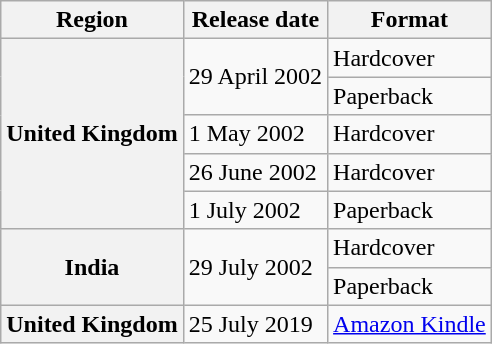<table class="wikitable sortable plainrowheaders">
<tr>
<th scope="col">Region</th>
<th scope="col">Release date</th>
<th scope="col">Format</th>
</tr>
<tr>
<th scope="row" rowspan="5">United Kingdom</th>
<td rowspan="2">29 April 2002</td>
<td>Hardcover</td>
</tr>
<tr>
<td>Paperback</td>
</tr>
<tr>
<td>1 May 2002</td>
<td>Hardcover</td>
</tr>
<tr>
<td>26 June 2002</td>
<td>Hardcover</td>
</tr>
<tr>
<td>1 July 2002</td>
<td>Paperback</td>
</tr>
<tr>
<th scope="row" rowspan="2">India</th>
<td rowspan="2">29 July 2002</td>
<td>Hardcover</td>
</tr>
<tr>
<td>Paperback</td>
</tr>
<tr>
<th scope="row">United Kingdom</th>
<td>25 July 2019</td>
<td><a href='#'>Amazon Kindle</a></td>
</tr>
</table>
